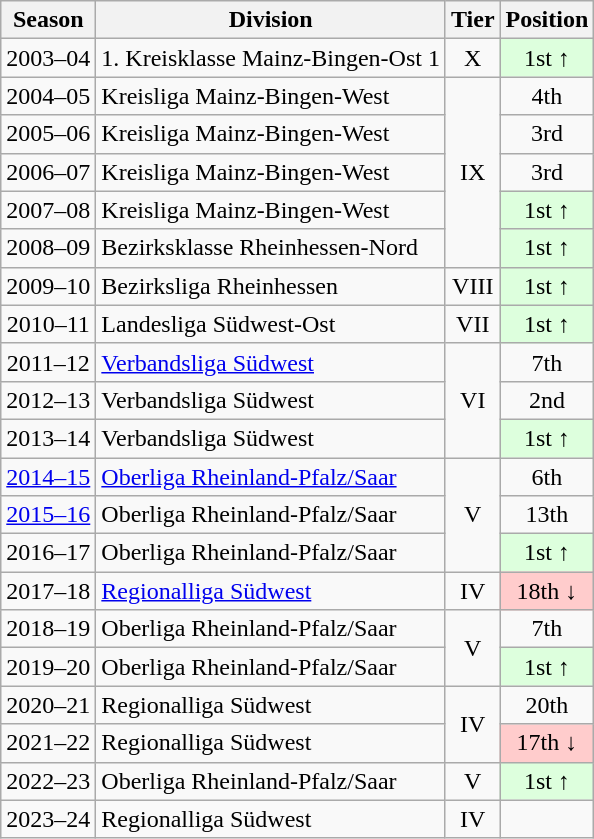<table class="wikitable">
<tr>
<th>Season</th>
<th>Division</th>
<th>Tier</th>
<th>Position</th>
</tr>
<tr align="center">
<td>2003–04</td>
<td align="left">1. Kreisklasse Mainz-Bingen-Ost 1</td>
<td>X</td>
<td bgcolor="#ddffdd">1st ↑</td>
</tr>
<tr align="center">
<td>2004–05</td>
<td align="left">Kreisliga Mainz-Bingen-West</td>
<td rowspan=5>IX</td>
<td>4th</td>
</tr>
<tr align="center">
<td>2005–06</td>
<td align="left">Kreisliga Mainz-Bingen-West</td>
<td>3rd</td>
</tr>
<tr align="center">
<td>2006–07</td>
<td align="left">Kreisliga Mainz-Bingen-West</td>
<td>3rd</td>
</tr>
<tr align="center">
<td>2007–08</td>
<td align="left">Kreisliga Mainz-Bingen-West</td>
<td bgcolor="#ddffdd">1st ↑</td>
</tr>
<tr align="center">
<td>2008–09</td>
<td align="left">Bezirksklasse Rheinhessen-Nord</td>
<td bgcolor="#ddffdd">1st ↑</td>
</tr>
<tr align="center">
<td>2009–10</td>
<td align="left">Bezirksliga Rheinhessen</td>
<td>VIII</td>
<td bgcolor="#ddffdd">1st ↑</td>
</tr>
<tr align="center">
<td>2010–11</td>
<td align="left">Landesliga Südwest-Ost</td>
<td>VII</td>
<td bgcolor="#ddffdd">1st ↑</td>
</tr>
<tr align="center">
<td>2011–12</td>
<td align="left"><a href='#'>Verbandsliga Südwest</a></td>
<td rowspan=3>VI</td>
<td>7th</td>
</tr>
<tr align="center">
<td>2012–13</td>
<td align="left">Verbandsliga Südwest</td>
<td>2nd</td>
</tr>
<tr align="center">
<td>2013–14</td>
<td align="left">Verbandsliga Südwest</td>
<td bgcolor="#ddffdd">1st ↑</td>
</tr>
<tr align="center">
<td><a href='#'>2014–15</a></td>
<td align="left"><a href='#'>Oberliga Rheinland-Pfalz/Saar</a></td>
<td rowspan=3>V</td>
<td>6th</td>
</tr>
<tr align="center">
<td><a href='#'>2015–16</a></td>
<td align="left">Oberliga Rheinland-Pfalz/Saar</td>
<td>13th</td>
</tr>
<tr align="center">
<td>2016–17</td>
<td align="left">Oberliga Rheinland-Pfalz/Saar</td>
<td bgcolor="#ddffdd">1st ↑</td>
</tr>
<tr align="center">
<td>2017–18</td>
<td align="left"><a href='#'>Regionalliga Südwest</a></td>
<td>IV</td>
<td bgcolor="#ffcccc">18th ↓</td>
</tr>
<tr align="center">
<td>2018–19</td>
<td align="left">Oberliga Rheinland-Pfalz/Saar</td>
<td rowspan=2>V</td>
<td>7th</td>
</tr>
<tr align="center">
<td>2019–20</td>
<td align="left">Oberliga Rheinland-Pfalz/Saar</td>
<td bgcolor="#ddffdd">1st ↑</td>
</tr>
<tr align="center">
<td>2020–21</td>
<td align="left">Regionalliga Südwest</td>
<td rowspan=2>IV</td>
<td>20th</td>
</tr>
<tr align="center">
<td>2021–22</td>
<td align="left">Regionalliga Südwest</td>
<td bgcolor="#ffcccc">17th ↓</td>
</tr>
<tr align="center">
<td>2022–23</td>
<td align="left">Oberliga Rheinland-Pfalz/Saar</td>
<td>V</td>
<td bgcolor="#ddffdd">1st ↑</td>
</tr>
<tr align="center">
<td>2023–24</td>
<td align="left">Regionalliga Südwest</td>
<td>IV</td>
</tr>
</table>
